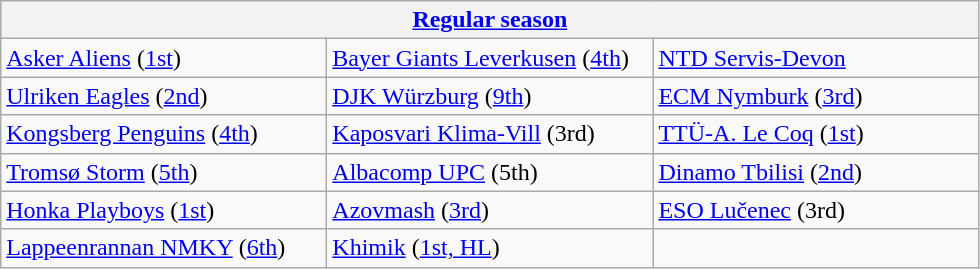<table class="wikitable" style="white-space: nowrap;">
<tr>
<th colspan="3"><a href='#'>Regular season</a></th>
</tr>
<tr>
<td width="210"> <a href='#'>Asker Aliens</a> (<a href='#'>1st</a>)</td>
<td width="210"> <a href='#'>Bayer Giants Leverkusen</a> (<a href='#'>4th</a>)</td>
<td width="210"> <a href='#'>NTD Servis-Devon</a></td>
</tr>
<tr>
<td width="210"> <a href='#'>Ulriken Eagles</a> (<a href='#'>2nd</a>)</td>
<td width="210"> <a href='#'>DJK Würzburg</a> (<a href='#'>9th</a>)</td>
<td width="210"> <a href='#'>ECM Nymburk</a> (<a href='#'>3rd</a>)</td>
</tr>
<tr>
<td width="210"> <a href='#'>Kongsberg Penguins</a> (<a href='#'>4th</a>)</td>
<td width="210"> <a href='#'>Kaposvari Klima-Vill</a> (3rd)</td>
<td width="210"> <a href='#'>TTÜ-A. Le Coq</a> (<a href='#'>1st</a>)</td>
</tr>
<tr>
<td width="210"> <a href='#'>Tromsø Storm</a> (<a href='#'>5th</a>)</td>
<td width="210"> <a href='#'>Albacomp UPC</a> (5th)</td>
<td width="210"> <a href='#'>Dinamo Tbilisi</a> (<a href='#'>2nd</a>)</td>
</tr>
<tr>
<td width="210"> <a href='#'>Honka Playboys</a> (<a href='#'>1st</a>)</td>
<td width="210"> <a href='#'>Azovmash</a> (<a href='#'>3rd</a>)</td>
<td width="210"> <a href='#'>ESO Lučenec</a> (3rd)</td>
</tr>
<tr>
<td width="210"> <a href='#'>Lappeenrannan NMKY</a> (<a href='#'>6th</a>)</td>
<td width="210"> <a href='#'>Khimik</a> (<a href='#'>1st, HL</a>)</td>
</tr>
</table>
